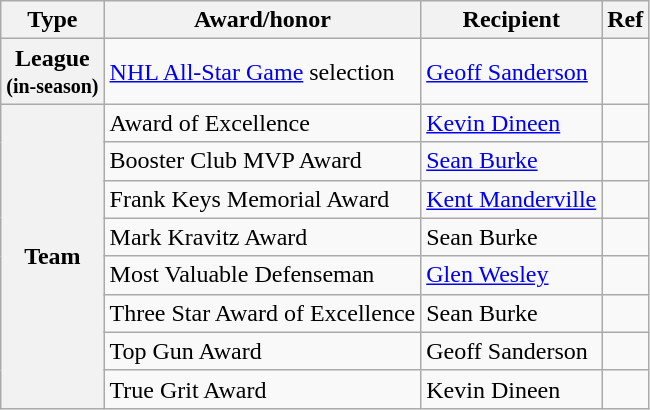<table class="wikitable">
<tr>
<th scope="col">Type</th>
<th scope="col">Award/honor</th>
<th scope="col">Recipient</th>
<th scope="col">Ref</th>
</tr>
<tr>
<th scope="row">League<br><small>(in-season)</small></th>
<td><a href='#'>NHL All-Star Game</a> selection</td>
<td><a href='#'>Geoff Sanderson</a></td>
<td></td>
</tr>
<tr>
<th scope="row" rowspan="8">Team</th>
<td>Award of Excellence</td>
<td><a href='#'>Kevin Dineen</a></td>
<td></td>
</tr>
<tr>
<td>Booster Club MVP Award</td>
<td><a href='#'>Sean Burke</a></td>
<td></td>
</tr>
<tr>
<td>Frank Keys Memorial Award</td>
<td><a href='#'>Kent Manderville</a></td>
<td></td>
</tr>
<tr>
<td>Mark Kravitz Award</td>
<td>Sean Burke</td>
<td></td>
</tr>
<tr>
<td>Most Valuable Defenseman</td>
<td><a href='#'>Glen Wesley</a></td>
<td></td>
</tr>
<tr>
<td>Three Star Award of Excellence</td>
<td>Sean Burke</td>
<td></td>
</tr>
<tr>
<td>Top Gun Award</td>
<td>Geoff Sanderson</td>
<td></td>
</tr>
<tr>
<td>True Grit Award</td>
<td>Kevin Dineen</td>
<td></td>
</tr>
</table>
